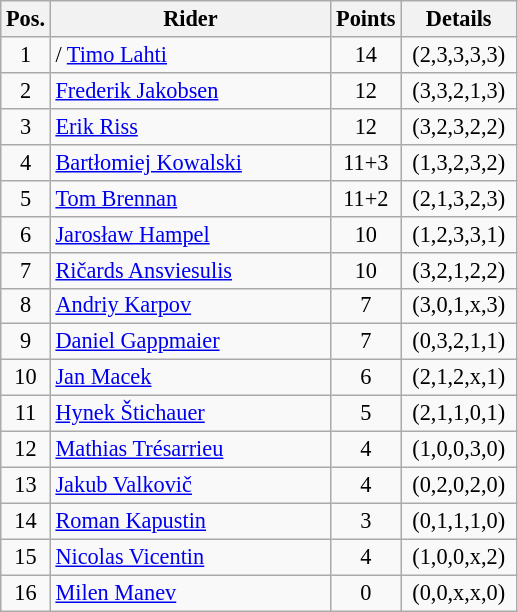<table class=wikitable style="font-size:93%; text-align:center;">
<tr>
<th width=25px>Pos.</th>
<th width=180px>Rider</th>
<th width=40px>Points</th>
<th width=70px>Details</th>
</tr>
<tr>
<td>1</td>
<td style="text-align:left;">/ <a href='#'>Timo Lahti</a></td>
<td>14</td>
<td>(2,3,3,3,3)</td>
</tr>
<tr>
<td>2</td>
<td style="text-align:left;"> <a href='#'>Frederik Jakobsen</a></td>
<td>12</td>
<td>(3,3,2,1,3)</td>
</tr>
<tr>
<td>3</td>
<td style="text-align:left;"> <a href='#'>Erik Riss</a></td>
<td>12</td>
<td>(3,2,3,2,2)</td>
</tr>
<tr>
<td>4</td>
<td style="text-align:left;"> <a href='#'>Bartłomiej Kowalski</a></td>
<td>11+3</td>
<td>(1,3,2,3,2)</td>
</tr>
<tr>
<td>5</td>
<td style="text-align:left;"> <a href='#'>Tom Brennan</a></td>
<td>11+2</td>
<td>(2,1,3,2,3)</td>
</tr>
<tr>
<td>6</td>
<td style="text-align:left;"> <a href='#'>Jarosław Hampel</a></td>
<td>10</td>
<td>(1,2,3,3,1)</td>
</tr>
<tr>
<td>7</td>
<td style="text-align:left;"> <a href='#'>Ričards Ansviesulis</a></td>
<td>10</td>
<td>(3,2,1,2,2)</td>
</tr>
<tr>
<td>8</td>
<td style="text-align:left;"> <a href='#'>Andriy Karpov</a></td>
<td>7</td>
<td>(3,0,1,x,3)</td>
</tr>
<tr>
<td>9</td>
<td style="text-align:left;"> <a href='#'>Daniel Gappmaier</a></td>
<td>7</td>
<td>(0,3,2,1,1)</td>
</tr>
<tr>
<td>10</td>
<td style="text-align:left;"> <a href='#'>Jan Macek</a></td>
<td>6</td>
<td>(2,1,2,x,1)</td>
</tr>
<tr>
<td>11</td>
<td style="text-align:left;"> <a href='#'>Hynek Štichauer</a></td>
<td>5</td>
<td>(2,1,1,0,1)</td>
</tr>
<tr>
<td>12</td>
<td style="text-align:left;"> <a href='#'>Mathias Trésarrieu</a></td>
<td>4</td>
<td>(1,0,0,3,0)</td>
</tr>
<tr>
<td>13</td>
<td style="text-align:left;"> <a href='#'>Jakub Valkovič</a></td>
<td>4</td>
<td>(0,2,0,2,0)</td>
</tr>
<tr>
<td>14</td>
<td style="text-align:left;"> <a href='#'>Roman Kapustin</a></td>
<td>3</td>
<td>(0,1,1,1,0)</td>
</tr>
<tr>
<td>15</td>
<td style="text-align:left;"> <a href='#'>Nicolas Vicentin</a></td>
<td>4</td>
<td>(1,0,0,x,2)</td>
</tr>
<tr>
<td>16</td>
<td style="text-align:left;"> <a href='#'>Milen Manev</a></td>
<td>0</td>
<td>(0,0,x,x,0)</td>
</tr>
</table>
